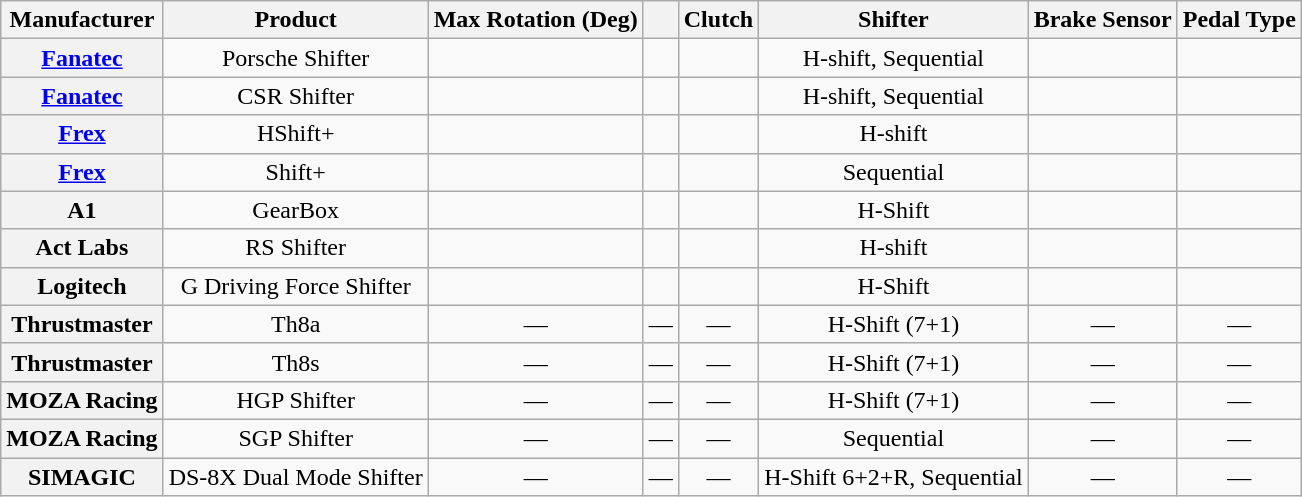<table class="wikitable sortable" style="text-align:center; width:auto;">
<tr>
<th scope="col">Manufacturer</th>
<th scope="col">Product</th>
<th scope="col">Max Rotation (Deg)</th>
<th scope="col"></th>
<th scope="col">Clutch</th>
<th scope="col">Shifter</th>
<th scope="col">Brake Sensor</th>
<th scope="col">Pedal Type</th>
</tr>
<tr>
<th scope="row"><a href='#'>Fanatec</a> </th>
<td>Porsche Shifter</td>
<td></td>
<td></td>
<td></td>
<td>H-shift, Sequential</td>
<td></td>
<td></td>
</tr>
<tr>
<th scope="row"><a href='#'>Fanatec</a> </th>
<td>CSR Shifter</td>
<td></td>
<td></td>
<td></td>
<td>H-shift, Sequential</td>
<td></td>
<td></td>
</tr>
<tr>
<th scope="row"><a href='#'>Frex</a></th>
<td>HShift+</td>
<td></td>
<td></td>
<td></td>
<td>H-shift</td>
<td></td>
<td></td>
</tr>
<tr>
<th scope="row"><a href='#'>Frex</a></th>
<td>Shift+</td>
<td></td>
<td></td>
<td></td>
<td>Sequential</td>
<td></td>
<td></td>
</tr>
<tr>
<th scope="row">A1</th>
<td>GearBox</td>
<td></td>
<td></td>
<td></td>
<td>H-Shift</td>
<td></td>
<td></td>
</tr>
<tr>
<th scope="row">Act Labs</th>
<td>RS Shifter</td>
<td></td>
<td></td>
<td></td>
<td>H-shift</td>
<td></td>
<td></td>
</tr>
<tr>
<th>Logitech</th>
<td>G Driving Force Shifter</td>
<td></td>
<td></td>
<td></td>
<td>H-Shift</td>
<td></td>
<td></td>
</tr>
<tr>
<th>Thrustmaster</th>
<td>Th8a</td>
<td>—</td>
<td>—</td>
<td>—</td>
<td>H-Shift (7+1)</td>
<td>—</td>
<td>—</td>
</tr>
<tr>
<th>Thrustmaster</th>
<td>Th8s</td>
<td>—</td>
<td>—</td>
<td>—</td>
<td>H-Shift (7+1)</td>
<td>—</td>
<td>—</td>
</tr>
<tr>
<th>MOZA Racing</th>
<td>HGP Shifter</td>
<td>—</td>
<td>—</td>
<td>—</td>
<td>H-Shift (7+1)</td>
<td>—</td>
<td>—</td>
</tr>
<tr>
<th>MOZA Racing</th>
<td>SGP Shifter</td>
<td>—</td>
<td>—</td>
<td>—</td>
<td>Sequential</td>
<td>—</td>
<td>—</td>
</tr>
<tr>
<th>SIMAGIC</th>
<td>DS-8X Dual Mode Shifter</td>
<td>—</td>
<td>—</td>
<td>—</td>
<td>H-Shift 6+2+R, Sequential</td>
<td>—</td>
<td>—</td>
</tr>
</table>
